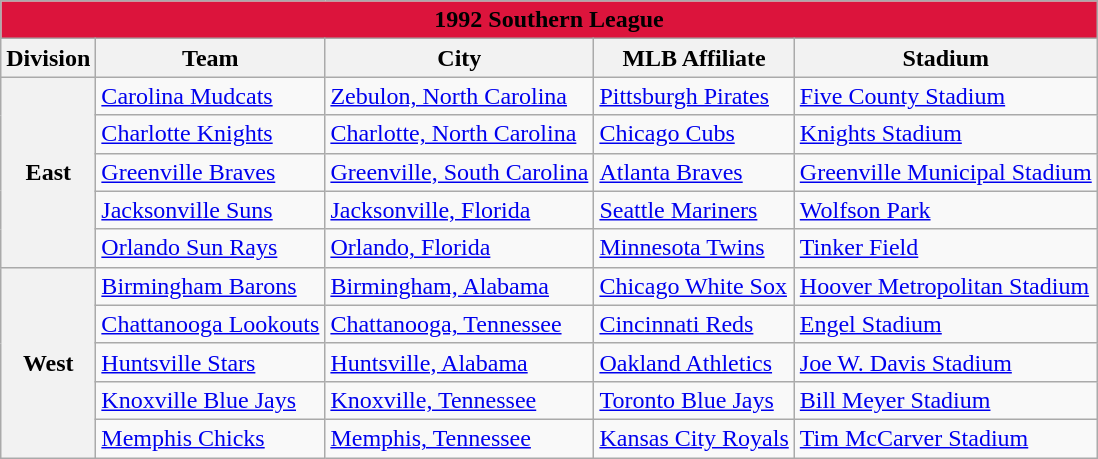<table class="wikitable" style="width:auto">
<tr>
<td bgcolor="#DC143C" align="center" colspan="7"><strong><span>1992 Southern League</span></strong></td>
</tr>
<tr>
<th>Division</th>
<th>Team</th>
<th>City</th>
<th>MLB Affiliate</th>
<th>Stadium</th>
</tr>
<tr>
<th rowspan="5">East</th>
<td><a href='#'>Carolina Mudcats</a></td>
<td><a href='#'>Zebulon, North Carolina</a></td>
<td><a href='#'>Pittsburgh Pirates</a></td>
<td><a href='#'>Five County Stadium</a></td>
</tr>
<tr>
<td><a href='#'>Charlotte Knights</a></td>
<td><a href='#'>Charlotte, North Carolina</a></td>
<td><a href='#'>Chicago Cubs</a></td>
<td><a href='#'>Knights Stadium</a></td>
</tr>
<tr>
<td><a href='#'>Greenville Braves</a></td>
<td><a href='#'>Greenville, South Carolina</a></td>
<td><a href='#'>Atlanta Braves</a></td>
<td><a href='#'>Greenville Municipal Stadium</a></td>
</tr>
<tr>
<td><a href='#'>Jacksonville Suns</a></td>
<td><a href='#'>Jacksonville, Florida</a></td>
<td><a href='#'>Seattle Mariners</a></td>
<td><a href='#'>Wolfson Park</a></td>
</tr>
<tr>
<td><a href='#'>Orlando Sun Rays</a></td>
<td><a href='#'>Orlando, Florida</a></td>
<td><a href='#'>Minnesota Twins</a></td>
<td><a href='#'>Tinker Field</a></td>
</tr>
<tr>
<th rowspan="5">West</th>
<td><a href='#'>Birmingham Barons</a></td>
<td><a href='#'>Birmingham, Alabama</a></td>
<td><a href='#'>Chicago White Sox</a></td>
<td><a href='#'>Hoover Metropolitan Stadium</a></td>
</tr>
<tr>
<td><a href='#'>Chattanooga Lookouts</a></td>
<td><a href='#'>Chattanooga, Tennessee</a></td>
<td><a href='#'>Cincinnati Reds</a></td>
<td><a href='#'>Engel Stadium</a></td>
</tr>
<tr>
<td><a href='#'>Huntsville Stars</a></td>
<td><a href='#'>Huntsville, Alabama</a></td>
<td><a href='#'>Oakland Athletics</a></td>
<td><a href='#'>Joe W. Davis Stadium</a></td>
</tr>
<tr>
<td><a href='#'>Knoxville Blue Jays</a></td>
<td><a href='#'>Knoxville, Tennessee</a></td>
<td><a href='#'>Toronto Blue Jays</a></td>
<td><a href='#'>Bill Meyer Stadium</a></td>
</tr>
<tr>
<td><a href='#'>Memphis Chicks</a></td>
<td><a href='#'>Memphis, Tennessee</a></td>
<td><a href='#'>Kansas City Royals</a></td>
<td><a href='#'>Tim McCarver Stadium</a></td>
</tr>
</table>
